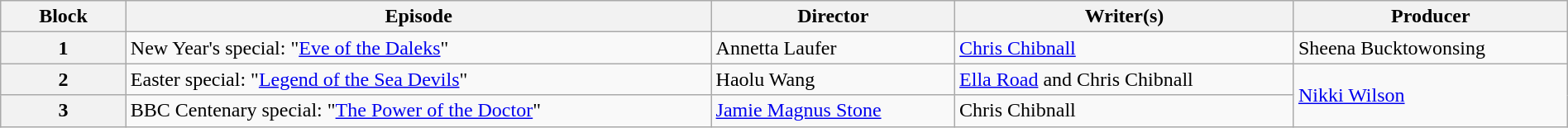<table class="wikitable" style="width:100%; margin-right:0;">
<tr>
<th style="width:8%">Block</th>
<th>Episode</th>
<th>Director</th>
<th>Writer(s)</th>
<th>Producer</th>
</tr>
<tr>
<th>1</th>
<td>New Year's special: "<a href='#'>Eve of the Daleks</a>"</td>
<td>Annetta Laufer</td>
<td><a href='#'>Chris Chibnall</a></td>
<td>Sheena Bucktowonsing</td>
</tr>
<tr>
<th>2</th>
<td>Easter special: "<a href='#'>Legend of the Sea Devils</a>"</td>
<td>Haolu Wang</td>
<td><a href='#'>Ella Road</a> and Chris Chibnall</td>
<td rowspan="2"><a href='#'>Nikki Wilson</a></td>
</tr>
<tr>
<th>3</th>
<td>BBC Centenary special: "<a href='#'>The Power of the Doctor</a>"</td>
<td><a href='#'>Jamie Magnus Stone</a></td>
<td>Chris Chibnall</td>
</tr>
</table>
